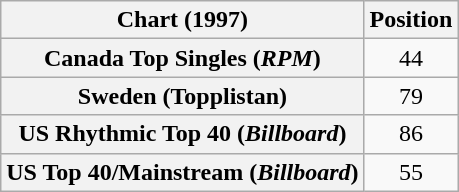<table class="wikitable sortable plainrowheaders" style="text-align:center">
<tr>
<th>Chart (1997)</th>
<th>Position</th>
</tr>
<tr>
<th scope="row">Canada Top Singles (<em>RPM</em>)</th>
<td>44</td>
</tr>
<tr>
<th scope="row">Sweden (Topplistan)</th>
<td>79</td>
</tr>
<tr>
<th scope="row">US Rhythmic Top 40 (<em>Billboard</em>)</th>
<td>86</td>
</tr>
<tr>
<th scope="row">US Top 40/Mainstream (<em>Billboard</em>)</th>
<td>55</td>
</tr>
</table>
